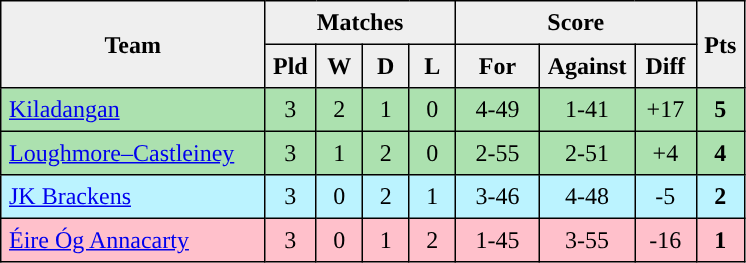<table style=border-collapse:collapse border=1 cellspacing=0 cellpadding=5>
<tr align=center bgcolor=#efefef>
<th rowspan=2 width=165>Team</th>
<th colspan=4>Matches</th>
<th colspan=3>Score</th>
<th rowspan=2width=20>Pts</th>
</tr>
<tr align=center bgcolor=#efefef>
<th width=20>Pld</th>
<th width=20>W</th>
<th width=20>D</th>
<th width=20>L</th>
<th width=45>For</th>
<th width=45>Against</th>
<th width=30>Diff</th>
</tr>
<tr align=center  style="background:#ACE1AF;">
<td style="text-align:left;"> <a href='#'>Kiladangan</a></td>
<td>3</td>
<td>2</td>
<td>1</td>
<td>0</td>
<td>4-49</td>
<td>1-41</td>
<td>+17</td>
<td><strong>5</strong></td>
</tr>
<tr align=center  style="background:#ACE1AF;">
<td style="text-align:left;"> <a href='#'>Loughmore–Castleiney</a></td>
<td>3</td>
<td>1</td>
<td>2</td>
<td>0</td>
<td>2-55</td>
<td>2-51</td>
<td>+4</td>
<td><strong>4</strong></td>
</tr>
<tr align=center style="background:#BBF3FF;">
<td style="text-align:left;"> <a href='#'>JK Brackens</a></td>
<td>3</td>
<td>0</td>
<td>2</td>
<td>1</td>
<td>3-46</td>
<td>4-48</td>
<td>-5</td>
<td><strong>2</strong></td>
</tr>
<tr align=center style="background:#FFC0CB;">
<td style="text-align:left;"> <a href='#'>Éire Óg Annacarty</a></td>
<td>3</td>
<td>0</td>
<td>1</td>
<td>2</td>
<td>1-45</td>
<td>3-55</td>
<td>-16</td>
<td><strong>1</strong></td>
</tr>
</table>
